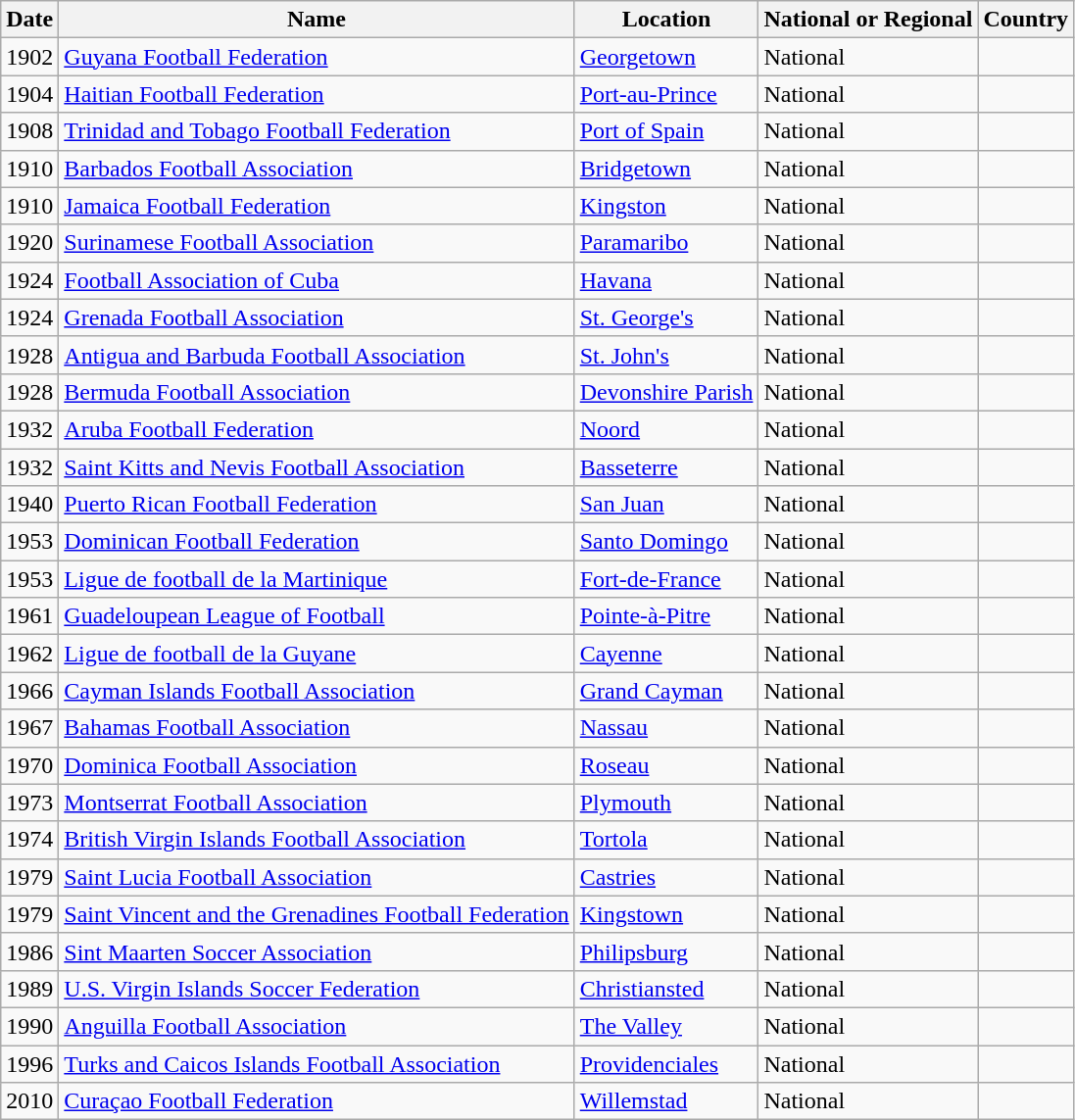<table class="sortable wikitable">
<tr>
<th>Date</th>
<th>Name</th>
<th>Location</th>
<th>National or Regional</th>
<th>Country</th>
</tr>
<tr>
<td>1902</td>
<td><a href='#'>Guyana Football Federation</a></td>
<td><a href='#'>Georgetown</a></td>
<td>National</td>
<td></td>
</tr>
<tr>
<td>1904</td>
<td><a href='#'>Haitian Football Federation</a></td>
<td><a href='#'>Port-au-Prince</a></td>
<td>National</td>
<td></td>
</tr>
<tr>
<td>1908</td>
<td><a href='#'>Trinidad and Tobago Football Federation</a></td>
<td><a href='#'>Port of Spain</a></td>
<td>National</td>
<td></td>
</tr>
<tr>
<td>1910</td>
<td><a href='#'>Barbados Football Association</a></td>
<td><a href='#'>Bridgetown</a></td>
<td>National</td>
<td></td>
</tr>
<tr>
<td>1910</td>
<td><a href='#'>Jamaica Football Federation</a></td>
<td><a href='#'>Kingston</a></td>
<td>National</td>
<td></td>
</tr>
<tr>
<td>1920</td>
<td><a href='#'>Surinamese Football Association</a></td>
<td><a href='#'>Paramaribo</a></td>
<td>National</td>
<td></td>
</tr>
<tr>
<td>1924</td>
<td><a href='#'>Football Association of Cuba</a></td>
<td><a href='#'>Havana</a></td>
<td>National</td>
<td></td>
</tr>
<tr>
<td>1924</td>
<td><a href='#'>Grenada Football Association</a></td>
<td><a href='#'>St. George's</a></td>
<td>National</td>
<td></td>
</tr>
<tr>
<td>1928</td>
<td><a href='#'>Antigua and Barbuda Football Association</a></td>
<td><a href='#'>St. John's</a></td>
<td>National</td>
<td></td>
</tr>
<tr>
<td>1928</td>
<td><a href='#'>Bermuda Football Association</a></td>
<td><a href='#'>Devonshire Parish</a></td>
<td>National</td>
<td></td>
</tr>
<tr>
<td>1932</td>
<td><a href='#'>Aruba Football Federation</a></td>
<td><a href='#'>Noord</a></td>
<td>National</td>
<td></td>
</tr>
<tr>
<td>1932</td>
<td><a href='#'>Saint Kitts and Nevis Football Association</a></td>
<td><a href='#'>Basseterre</a></td>
<td>National</td>
<td></td>
</tr>
<tr>
<td>1940</td>
<td><a href='#'>Puerto Rican Football Federation</a></td>
<td><a href='#'>San Juan</a></td>
<td>National</td>
<td></td>
</tr>
<tr>
<td>1953</td>
<td><a href='#'>Dominican Football Federation</a></td>
<td><a href='#'>Santo Domingo</a></td>
<td>National</td>
<td></td>
</tr>
<tr>
<td>1953</td>
<td><a href='#'>Ligue de football de la Martinique</a></td>
<td><a href='#'>Fort-de-France</a></td>
<td>National</td>
<td></td>
</tr>
<tr>
<td>1961</td>
<td><a href='#'>Guadeloupean League of Football</a></td>
<td><a href='#'>Pointe-à-Pitre</a></td>
<td>National</td>
<td></td>
</tr>
<tr>
<td>1962</td>
<td><a href='#'>Ligue de football de la Guyane</a></td>
<td><a href='#'>Cayenne</a></td>
<td>National</td>
<td></td>
</tr>
<tr>
<td>1966</td>
<td><a href='#'>Cayman Islands Football Association</a></td>
<td><a href='#'>Grand Cayman</a></td>
<td>National</td>
<td></td>
</tr>
<tr>
<td>1967</td>
<td><a href='#'>Bahamas Football Association</a></td>
<td><a href='#'>Nassau</a></td>
<td>National</td>
<td></td>
</tr>
<tr>
<td>1970</td>
<td><a href='#'>Dominica Football Association</a></td>
<td><a href='#'>Roseau</a></td>
<td>National</td>
<td></td>
</tr>
<tr>
<td>1973</td>
<td><a href='#'>Montserrat Football Association</a></td>
<td><a href='#'>Plymouth</a></td>
<td>National</td>
<td></td>
</tr>
<tr>
<td>1974</td>
<td><a href='#'>British Virgin Islands Football Association</a></td>
<td><a href='#'>Tortola</a></td>
<td>National</td>
<td></td>
</tr>
<tr>
<td>1979</td>
<td><a href='#'>Saint Lucia Football Association</a></td>
<td><a href='#'>Castries</a></td>
<td>National</td>
<td></td>
</tr>
<tr>
<td>1979</td>
<td><a href='#'>Saint Vincent and the Grenadines Football Federation</a></td>
<td><a href='#'>Kingstown</a></td>
<td>National</td>
<td></td>
</tr>
<tr>
<td>1986</td>
<td><a href='#'>Sint Maarten Soccer Association</a></td>
<td><a href='#'>Philipsburg</a></td>
<td>National</td>
<td></td>
</tr>
<tr>
<td>1989</td>
<td><a href='#'>U.S. Virgin Islands Soccer Federation</a></td>
<td><a href='#'>Christiansted</a></td>
<td>National</td>
<td></td>
</tr>
<tr>
<td>1990</td>
<td><a href='#'>Anguilla Football Association</a></td>
<td><a href='#'>The Valley</a></td>
<td>National</td>
<td></td>
</tr>
<tr>
<td>1996</td>
<td><a href='#'>Turks and Caicos Islands Football Association</a></td>
<td><a href='#'>Providenciales</a></td>
<td>National</td>
<td></td>
</tr>
<tr>
<td>2010</td>
<td><a href='#'>Curaçao Football Federation</a></td>
<td><a href='#'>Willemstad</a></td>
<td>National</td>
<td></td>
</tr>
</table>
